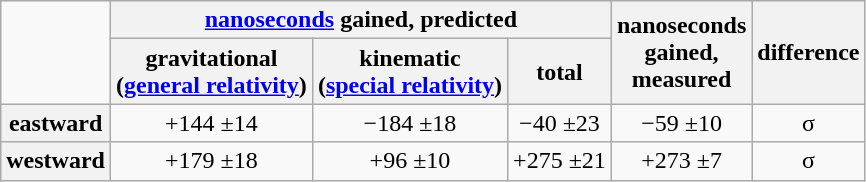<table class="wikitable" style="text-align: center">
<tr>
<td rowspan=2></td>
<th colspan=3><a href='#'>nanoseconds</a> gained, predicted</th>
<th rowspan=2>nanoseconds<br>gained,<br>measured</th>
<th rowspan=2>difference</th>
</tr>
<tr>
<th>gravitational<br>(<a href='#'>general relativity</a>)</th>
<th>kinematic<br>(<a href='#'>special relativity</a>)</th>
<th>total</th>
</tr>
<tr>
<th>eastward</th>
<td>+144 ±14</td>
<td>−184 ±18</td>
<td>−40 ±23</td>
<td>−59 ±10</td>
<td> σ</td>
</tr>
<tr>
<th>westward</th>
<td>+179 ±18</td>
<td>+96 ±10</td>
<td>+275 ±21</td>
<td>+273 ±7</td>
<td> σ</td>
</tr>
</table>
